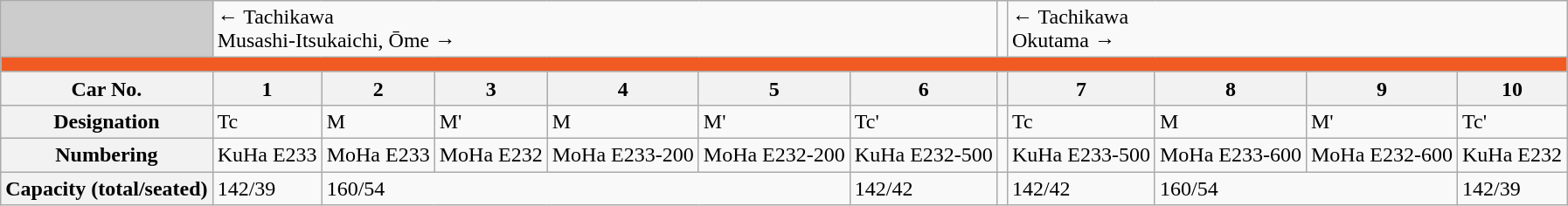<table class="wikitable">
<tr>
<td style="background-color:#ccc;"> </td>
<td colspan="6"><div>← Tachikawa</div><div>Musashi-Itsukaichi, Ōme →</div></td>
<td></td>
<td colspan="4"><div>← Tachikawa</div><div>Okutama →</div></td>
</tr>
<tr style="line-height: 10px; background-color: #F15A22;">
<td colspan="12" style="padding:0; border:0;"> </td>
</tr>
<tr>
<th>Car No.</th>
<th>1</th>
<th>2</th>
<th>3</th>
<th>4</th>
<th>5</th>
<th>6</th>
<th></th>
<th>7</th>
<th>8</th>
<th>9</th>
<th>10</th>
</tr>
<tr>
<th>Designation</th>
<td>Tc</td>
<td>M</td>
<td>M'</td>
<td>M</td>
<td>M'</td>
<td>Tc'</td>
<td></td>
<td>Tc</td>
<td>M</td>
<td>M'</td>
<td>Tc'</td>
</tr>
<tr>
<th>Numbering</th>
<td>KuHa E233</td>
<td>MoHa E233</td>
<td>MoHa E232</td>
<td>MoHa E233-200</td>
<td>MoHa E232-200</td>
<td>KuHa E232-500</td>
<td></td>
<td>KuHa E233-500</td>
<td>MoHa E233-600</td>
<td>MoHa E232-600</td>
<td>KuHa E232</td>
</tr>
<tr>
<th>Capacity (total/seated)</th>
<td>142/39</td>
<td colspan="4">160/54</td>
<td>142/42</td>
<td></td>
<td>142/42</td>
<td colspan="2">160/54</td>
<td>142/39</td>
</tr>
</table>
